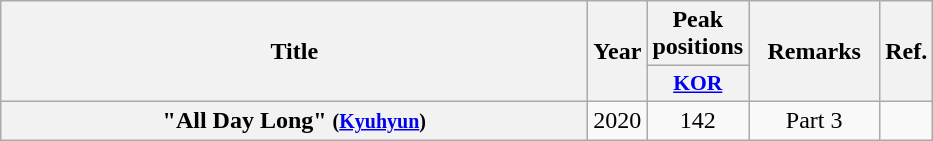<table class="wikitable plainrowheaders" style="text-align:center;">
<tr>
<th scope="col" rowspan="2" style="width:24em;">Title</th>
<th scope="col" rowspan="2" style="width:2em;">Year</th>
<th scope="col" colspan="1">Peak<br>positions</th>
<th scope="col" rowspan="2" style="width:5em;">Remarks</th>
<th rowspan="2">Ref.</th>
</tr>
<tr>
<th scope="col" style="width:2.5em;font-size:90%;"><a href='#'>KOR</a></th>
</tr>
<tr>
<th scope="row">"All Day Long" <small>(<a href='#'>Kyuhyun</a>)</small></th>
<td>2020</td>
<td>142</td>
<td>Part 3</td>
<td></td>
</tr>
</table>
